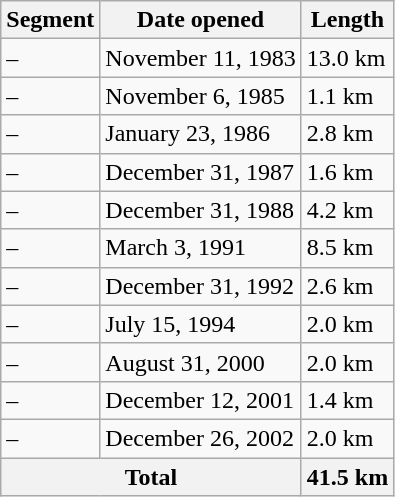<table class="wikitable" style="text-align:left;">
<tr>
<th>Segment</th>
<th>Date opened</th>
<th>Length</th>
</tr>
<tr>
<td style="text-align: left;">–</td>
<td>November 11, 1983</td>
<td>13.0 km</td>
</tr>
<tr>
<td style="text-align: left;">–</td>
<td>November 6, 1985</td>
<td>1.1 km</td>
</tr>
<tr>
<td style="text-align: left;">–</td>
<td>January 23, 1986</td>
<td>2.8 km</td>
</tr>
<tr>
<td style="text-align: left;">–</td>
<td>December 31, 1987</td>
<td>1.6 km</td>
</tr>
<tr>
<td style="text-align: left;">–</td>
<td>December 31, 1988</td>
<td>4.2 km</td>
</tr>
<tr>
<td style="text-align: left;">–</td>
<td>March 3, 1991</td>
<td>8.5 km</td>
</tr>
<tr>
<td style="text-align: left;">–</td>
<td>December 31, 1992</td>
<td>2.6 km</td>
</tr>
<tr>
<td style="text-align: left;">–</td>
<td>July 15, 1994</td>
<td>2.0 km</td>
</tr>
<tr>
<td style="text-align: left;">–</td>
<td>August 31, 2000</td>
<td>2.0 km</td>
</tr>
<tr>
<td style="text-align: left;">–</td>
<td>December 12, 2001</td>
<td>1.4 km</td>
</tr>
<tr>
<td style="text-align: left;">–</td>
<td>December 26, 2002</td>
<td>2.0 km</td>
</tr>
<tr>
<th colspan="2"><strong>Total</strong></th>
<th><strong>41.5 km</strong></th>
</tr>
</table>
